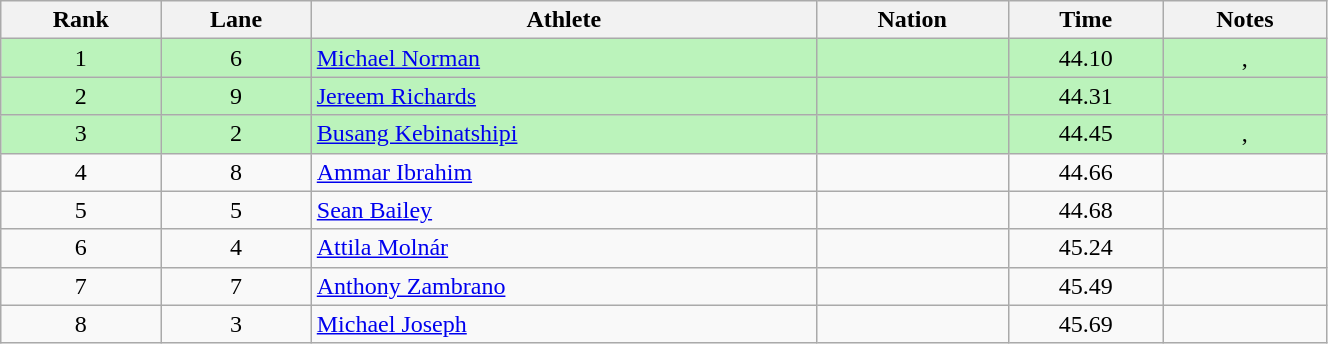<table class="wikitable sortable" style="text-align:center;width: 70%;">
<tr>
<th>Rank</th>
<th>Lane</th>
<th>Athlete</th>
<th>Nation</th>
<th>Time</th>
<th>Notes</th>
</tr>
<tr bgcolor=bbf3bb>
<td>1</td>
<td>6</td>
<td align=left><a href='#'>Michael Norman</a></td>
<td align=left></td>
<td>44.10</td>
<td>, </td>
</tr>
<tr bgcolor=bbf3bb>
<td>2</td>
<td>9</td>
<td align=left><a href='#'>Jereem Richards</a></td>
<td align=left></td>
<td>44.31</td>
<td></td>
</tr>
<tr bgcolor=bbf3bb>
<td>3</td>
<td>2</td>
<td align=left><a href='#'>Busang Kebinatshipi</a></td>
<td align=left></td>
<td>44.45</td>
<td>, </td>
</tr>
<tr>
<td>4</td>
<td>8</td>
<td align=left><a href='#'>Ammar Ibrahim</a></td>
<td align=left></td>
<td>44.66</td>
<td></td>
</tr>
<tr>
<td>5</td>
<td>5</td>
<td align=left><a href='#'>Sean Bailey</a></td>
<td align=left></td>
<td>44.68</td>
<td></td>
</tr>
<tr>
<td>6</td>
<td>4</td>
<td align=left><a href='#'>Attila Molnár</a></td>
<td align=left></td>
<td>45.24</td>
<td></td>
</tr>
<tr>
<td>7</td>
<td>7</td>
<td align=left><a href='#'>Anthony Zambrano</a></td>
<td align=left></td>
<td>45.49</td>
<td></td>
</tr>
<tr>
<td>8</td>
<td>3</td>
<td align=left><a href='#'>Michael Joseph</a></td>
<td align=left></td>
<td>45.69</td>
<td></td>
</tr>
</table>
